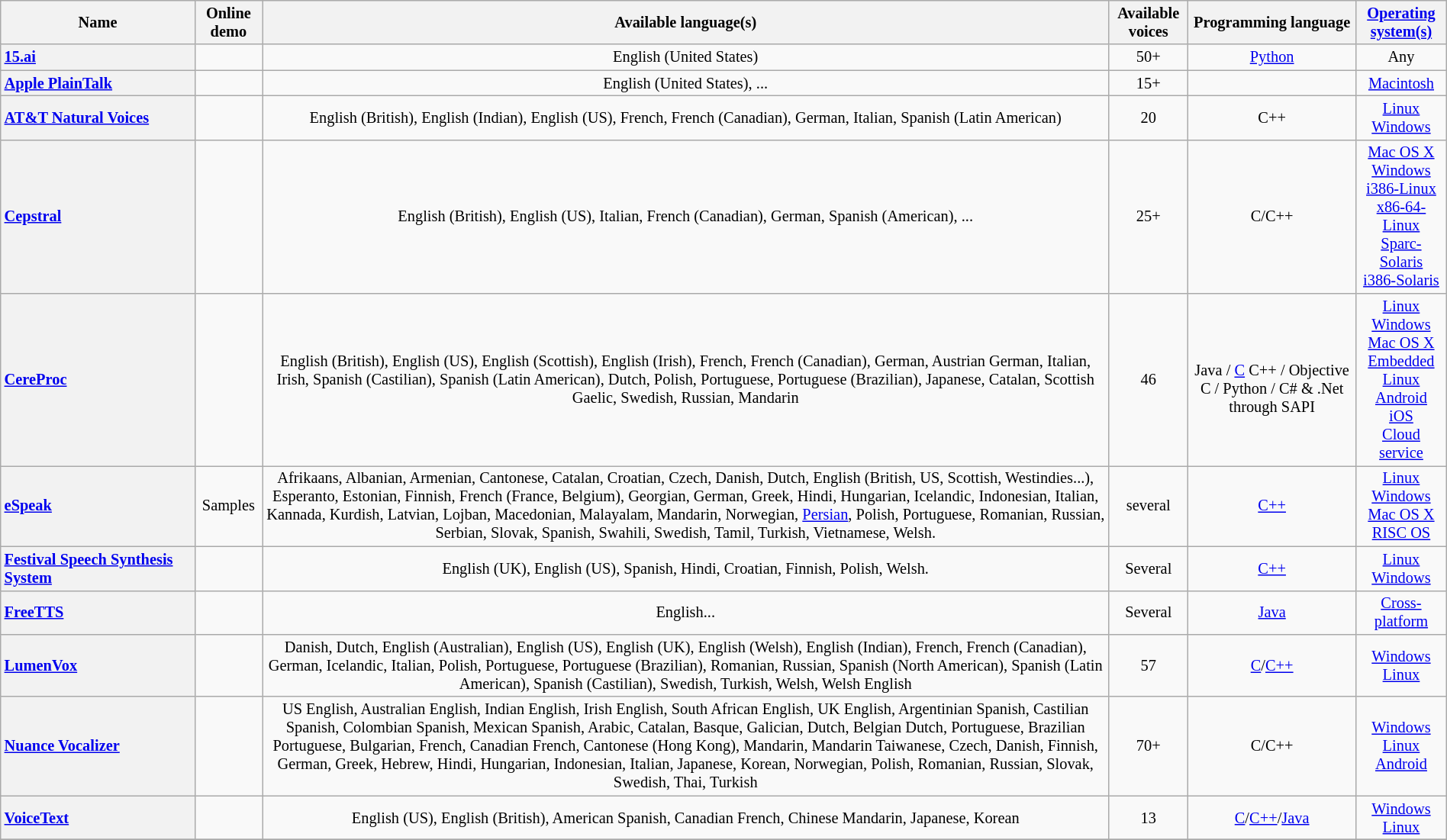<table class="wikitable sortable" style="font-size: 85%; text-align: center; width: 100%;">
<tr>
<th style="width:12em">Name</th>
<th>Online demo</th>
<th>Available language(s)</th>
<th>Available voices</th>
<th>Programming language</th>
<th><a href='#'>Operating system(s)</a></th>
</tr>
<tr>
<th style="text-align:left;"><a href='#'>15.ai</a></th>
<td></td>
<td>English (United States)</td>
<td>50+</td>
<td><a href='#'>Python</a></td>
<td>Any</td>
</tr>
<tr>
<th style="text-align:left;"><a href='#'>Apple PlainTalk</a></th>
<td></td>
<td>English (United States), ...</td>
<td>15+</td>
<td></td>
<td><a href='#'>Macintosh</a></td>
</tr>
<tr>
<th style="text-align:left;"><a href='#'>AT&T Natural Voices</a></th>
<td></td>
<td>English (British), English (Indian), English (US), French, French (Canadian), German, Italian, Spanish (Latin American)</td>
<td>20</td>
<td>C++</td>
<td><a href='#'>Linux</a><br><a href='#'>Windows</a></td>
</tr>
<tr>
<th style="text-align:left;"><a href='#'>Cepstral</a></th>
<td></td>
<td>English (British), English (US), Italian, French (Canadian), German, Spanish (American), ...</td>
<td>25+</td>
<td>C/C++</td>
<td><a href='#'>Mac OS X</a><br><a href='#'>Windows</a><br><a href='#'>i386-Linux</a><br><a href='#'>x86-64-Linux</a><br><a href='#'>Sparc-Solaris</a><br><a href='#'>i386-Solaris</a></td>
</tr>
<tr>
<th style="text-align:left;"><a href='#'>CereProc</a></th>
<td></td>
<td>English (British), English (US), English (Scottish), English (Irish), French, French (Canadian), German, Austrian German, Italian, Irish, Spanish (Castilian), Spanish (Latin American), Dutch, Polish, Portuguese, Portuguese (Brazilian), Japanese, Catalan, Scottish Gaelic, Swedish, Russian, Mandarin</td>
<td>46</td>
<td><br>Java / <a href='#'>C</a> C++  / Objective C / Python / C# & .Net through SAPI</td>
<td><a href='#'>Linux</a><br><a href='#'>Windows</a><br><a href='#'>Mac OS X</a><br><a href='#'>Embedded Linux</a><br><a href='#'>Android</a><br><a href='#'>iOS</a><br><a href='#'>Cloud service</a></td>
</tr>
<tr>
<th style="text-align:left;"><a href='#'>eSpeak</a></th>
<td>Samples</td>
<td>Afrikaans, Albanian, Armenian, Cantonese, Catalan, Croatian, Czech, Danish, Dutch, English (British, US, Scottish, Westindies...), Esperanto, Estonian, Finnish, French (France, Belgium), Georgian, German, Greek, Hindi, Hungarian, Icelandic, Indonesian, Italian, Kannada, Kurdish, Latvian, Lojban, Macedonian, Malayalam, Mandarin, Norwegian, <a href='#'>Persian</a>, Polish, Portuguese, Romanian, Russian, Serbian, Slovak, Spanish, Swahili, Swedish, Tamil, Turkish, Vietnamese, Welsh.</td>
<td>several</td>
<td><a href='#'>C++</a></td>
<td><a href='#'>Linux</a><br><a href='#'>Windows</a><br><a href='#'>Mac OS X</a><br><a href='#'>RISC OS</a></td>
</tr>
<tr>
<th style="text-align:left;"><a href='#'>Festival Speech Synthesis System</a></th>
<td></td>
<td>English (UK), English (US), Spanish, Hindi, Croatian, Finnish, Polish, Welsh.</td>
<td>Several</td>
<td><a href='#'>C++</a></td>
<td><a href='#'>Linux</a><br><a href='#'>Windows</a></td>
</tr>
<tr>
<th style="text-align:left;"><a href='#'>FreeTTS</a></th>
<td></td>
<td>English...</td>
<td>Several</td>
<td><a href='#'>Java</a></td>
<td><a href='#'>Cross-platform</a></td>
</tr>
<tr>
<th style="text-align:left;"><a href='#'>LumenVox</a></th>
<td></td>
<td>Danish, Dutch, English (Australian), English (US), English (UK), English (Welsh), English (Indian), French, French (Canadian), German, Icelandic, Italian, Polish, Portuguese, Portuguese (Brazilian), Romanian, Russian, Spanish (North American), Spanish (Latin American), Spanish (Castilian), Swedish, Turkish, Welsh, Welsh English</td>
<td>57</td>
<td><a href='#'>C</a>/<a href='#'>C++</a></td>
<td><a href='#'>Windows</a><br><a href='#'>Linux</a></td>
</tr>
<tr>
<th style="text-align:left;"><a href='#'>Nuance Vocalizer</a></th>
<td></td>
<td>US English, Australian English, Indian English, Irish English, South African English, UK English, Argentinian Spanish, Castilian Spanish, Colombian Spanish, Mexican Spanish, Arabic, Catalan, Basque, Galician, Dutch, Belgian Dutch, Portuguese, Brazilian Portuguese, Bulgarian, French, Canadian French, Cantonese (Hong Kong), Mandarin, Mandarin Taiwanese, Czech, Danish, Finnish, German, Greek, Hebrew, Hindi, Hungarian, Indonesian, Italian, Japanese, Korean, Norwegian, Polish, Romanian, Russian, Slovak, Swedish, Thai, Turkish</td>
<td>70+</td>
<td>C/C++</td>
<td><a href='#'>Windows</a><br><a href='#'>Linux</a><br><a href='#'>Android</a></td>
</tr>
<tr>
<th style="text-align:left;"><a href='#'>VoiceText</a></th>
<td></td>
<td>English (US), English (British), American Spanish, Canadian French, Chinese Mandarin, Japanese, Korean</td>
<td>13</td>
<td><a href='#'>C</a>/<a href='#'>C++</a>/<a href='#'>Java</a></td>
<td><a href='#'>Windows</a><br><a href='#'>Linux</a></td>
</tr>
<tr>
</tr>
</table>
